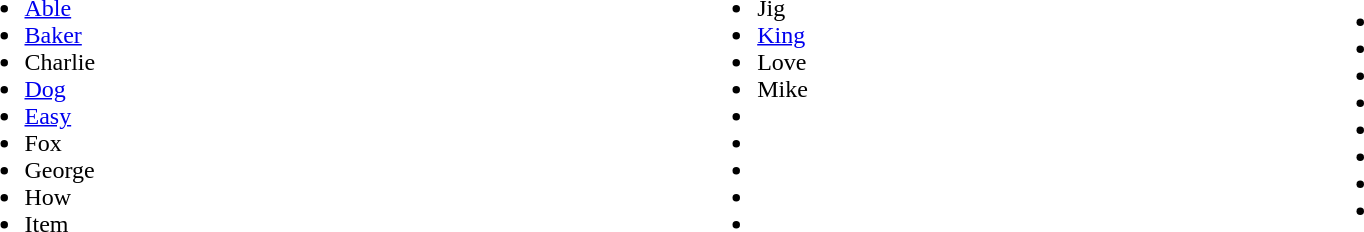<table width="90%">
<tr>
<td><br><ul><li><a href='#'>Able</a></li><li><a href='#'>Baker</a></li><li>Charlie</li><li><a href='#'>Dog</a></li><li><a href='#'>Easy</a></li><li>Fox</li><li>George</li><li>How</li><li>Item</li></ul></td>
<td><br><ul><li>Jig</li><li><a href='#'>King</a></li><li>Love</li><li>Mike</li><li></li><li></li><li></li><li></li><li></li></ul></td>
<td><br><ul><li></li><li></li><li></li><li></li><li></li><li></li><li></li><li></li></ul></td>
</tr>
</table>
